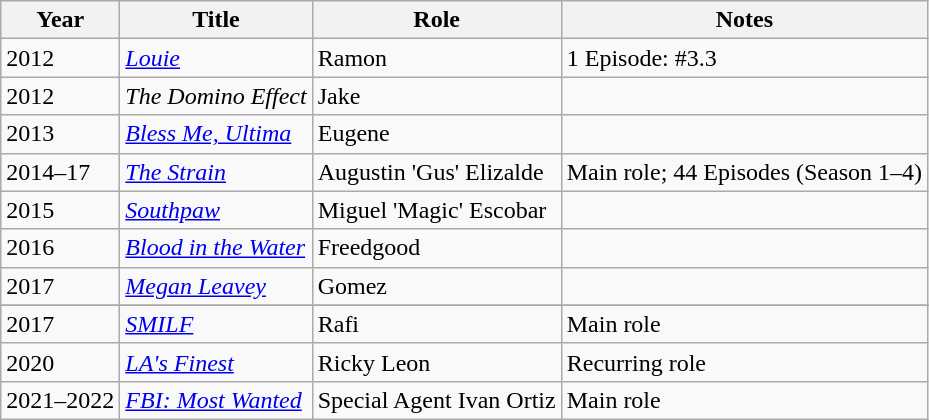<table class="wikitable sortable">
<tr>
<th>Year</th>
<th>Title</th>
<th>Role</th>
<th>Notes</th>
</tr>
<tr>
<td>2012</td>
<td><em><a href='#'>Louie</a></em></td>
<td>Ramon</td>
<td>1 Episode: #3.3</td>
</tr>
<tr>
<td>2012</td>
<td><em>The Domino Effect</em></td>
<td>Jake</td>
<td></td>
</tr>
<tr>
<td>2013</td>
<td><em><a href='#'>Bless Me, Ultima</a></em></td>
<td>Eugene</td>
<td></td>
</tr>
<tr>
<td>2014–17</td>
<td><em><a href='#'>The Strain</a></em></td>
<td>Augustin 'Gus' Elizalde</td>
<td>Main role; 44 Episodes (Season 1–4)</td>
</tr>
<tr>
<td>2015</td>
<td><em><a href='#'>Southpaw</a></em></td>
<td>Miguel 'Magic' Escobar</td>
<td></td>
</tr>
<tr>
<td>2016</td>
<td><em><a href='#'>Blood in the Water</a></em></td>
<td>Freedgood</td>
<td></td>
</tr>
<tr>
<td>2017</td>
<td><em><a href='#'>Megan Leavey</a></em></td>
<td>Gomez</td>
<td></td>
</tr>
<tr>
</tr>
<tr>
<td>2017</td>
<td><em><a href='#'>SMILF</a></em></td>
<td>Rafi</td>
<td>Main role</td>
</tr>
<tr>
<td>2020</td>
<td><em><a href='#'>LA's Finest</a></em></td>
<td>Ricky Leon</td>
<td>Recurring role</td>
</tr>
<tr>
<td>2021–2022</td>
<td><em><a href='#'>FBI: Most Wanted</a></em></td>
<td>Special Agent Ivan Ortiz</td>
<td>Main role</td>
</tr>
</table>
